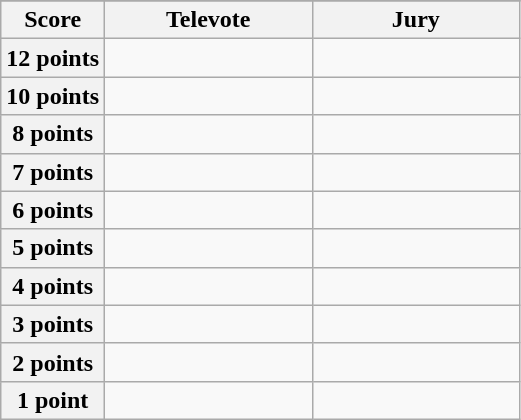<table class="wikitable">
<tr>
</tr>
<tr>
<th scope="col" width="20%">Score</th>
<th scope="col" width="40%">Televote</th>
<th scope="col" width="40%">Jury</th>
</tr>
<tr>
<th scope="row">12 points</th>
<td></td>
<td></td>
</tr>
<tr>
<th scope="row">10 points</th>
<td></td>
<td></td>
</tr>
<tr>
<th scope="row">8 points</th>
<td></td>
<td></td>
</tr>
<tr>
<th scope="row">7 points</th>
<td></td>
<td></td>
</tr>
<tr>
<th scope="row">6 points</th>
<td></td>
<td></td>
</tr>
<tr>
<th scope="row">5 points</th>
<td></td>
<td></td>
</tr>
<tr>
<th scope="row">4 points</th>
<td></td>
<td></td>
</tr>
<tr>
<th scope="row">3 points</th>
<td></td>
<td></td>
</tr>
<tr>
<th scope="row">2 points</th>
<td></td>
<td></td>
</tr>
<tr>
<th scope="row">1 point</th>
<td></td>
<td></td>
</tr>
</table>
